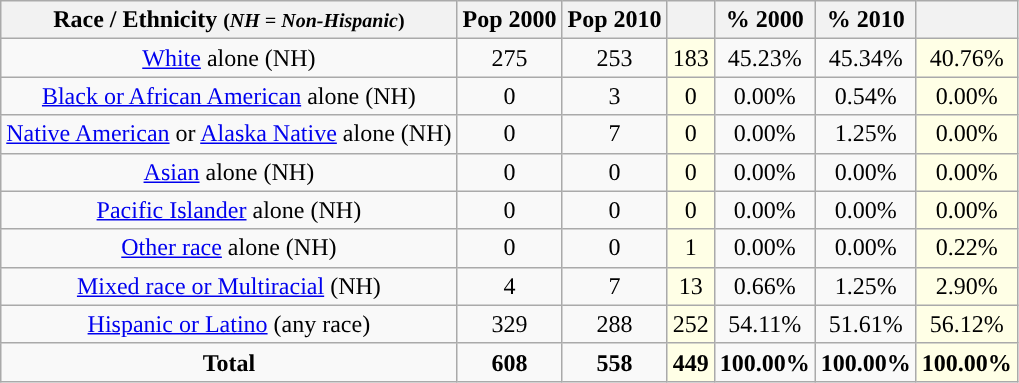<table class="wikitable" style="text-align:center;">
<tr>
<th>Race / Ethnicity <small>(<em>NH = Non-Hispanic</em>)</small></th>
<th>Pop 2000</th>
<th>Pop 2010</th>
<th></th>
<th>% 2000</th>
<th>% 2010</th>
<th></th>
</tr>
<tr>
<td><a href='#'>White</a> alone (NH)</td>
<td>275</td>
<td>253</td>
<td style='background: #ffffe6;'>183</td>
<td>45.23%</td>
<td>45.34%</td>
<td style='background: #ffffe6;'>40.76%</td>
</tr>
<tr>
<td><a href='#'>Black or African American</a> alone (NH)</td>
<td>0</td>
<td>3</td>
<td style='background: #ffffe6;'>0</td>
<td>0.00%</td>
<td>0.54%</td>
<td style='background: #ffffe6;'>0.00%</td>
</tr>
<tr>
<td><a href='#'>Native American</a> or <a href='#'>Alaska Native</a> alone (NH)</td>
<td>0</td>
<td>7</td>
<td style='background: #ffffe6;'>0</td>
<td>0.00%</td>
<td>1.25%</td>
<td style='background: #ffffe6;'>0.00%</td>
</tr>
<tr>
<td><a href='#'>Asian</a> alone (NH)</td>
<td>0</td>
<td>0</td>
<td style='background: #ffffe6;'>0</td>
<td>0.00%</td>
<td>0.00%</td>
<td style='background: #ffffe6;'>0.00%</td>
</tr>
<tr>
<td><a href='#'>Pacific Islander</a> alone (NH)</td>
<td>0</td>
<td>0</td>
<td style='background: #ffffe6;'>0</td>
<td>0.00%</td>
<td>0.00%</td>
<td style='background: #ffffe6;'>0.00%</td>
</tr>
<tr>
<td><a href='#'>Other race</a> alone (NH)</td>
<td>0</td>
<td>0</td>
<td style='background: #ffffe6;'>1</td>
<td>0.00%</td>
<td>0.00%</td>
<td style='background: #ffffe6;'>0.22%</td>
</tr>
<tr>
<td><a href='#'>Mixed race or Multiracial</a> (NH)</td>
<td>4</td>
<td>7</td>
<td style='background: #ffffe6;'>13</td>
<td>0.66%</td>
<td>1.25%</td>
<td style='background: #ffffe6;'>2.90%</td>
</tr>
<tr>
<td><a href='#'>Hispanic or Latino</a> (any race)</td>
<td>329</td>
<td>288</td>
<td style='background: #ffffe6;'>252</td>
<td>54.11%</td>
<td>51.61%</td>
<td style='background: #ffffe6;'>56.12%</td>
</tr>
<tr>
<td><strong>Total</strong></td>
<td><strong>608</strong></td>
<td><strong>558</strong></td>
<td style='background: #ffffe6;'><strong>449</strong></td>
<td><strong>100.00%</strong></td>
<td><strong>100.00%</strong></td>
<td style='background: #ffffe6;'><strong>100.00%</strong></td>
</tr>
</table>
